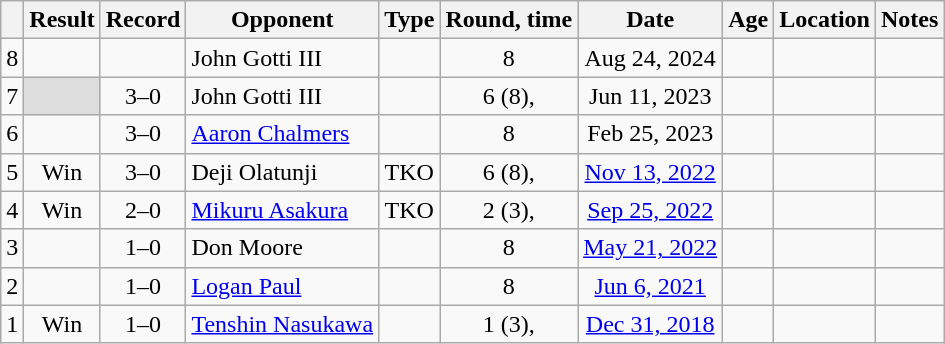<table class="wikitable" style="text-align:center">
<tr>
<th></th>
<th>Result</th>
<th>Record</th>
<th>Opponent</th>
<th>Type</th>
<th>Round, time</th>
<th>Date</th>
<th>Age</th>
<th>Location</th>
<th>Notes</th>
</tr>
<tr>
<td>8</td>
<td></td>
<td></td>
<td style="text-align:left;">John Gotti III</td>
<td></td>
<td>8</td>
<td>Aug 24, 2024</td>
<td style="text-align:left;"></td>
<td style="text-align:left;"></td>
<td style="text-align:left;"></td>
</tr>
<tr>
<td>7</td>
<td style="background: #DDD"></td>
<td>3–0 </td>
<td style="text-align:left;">John Gotti III</td>
<td></td>
<td>6 (8), </td>
<td>Jun 11, 2023</td>
<td style="text-align:left;"></td>
<td style="text-align:left;"></td>
<td style="text-align:left;"></td>
</tr>
<tr>
<td>6</td>
<td></td>
<td>3–0 </td>
<td style="text-align:left;"><a href='#'>Aaron Chalmers</a></td>
<td></td>
<td>8</td>
<td>Feb 25, 2023</td>
<td style="text-align:left;"></td>
<td style="text-align:left;"></td>
<td style="text-align:left;"></td>
</tr>
<tr>
<td>5</td>
<td>Win</td>
<td>3–0 </td>
<td style="text-align:left;">Deji Olatunji</td>
<td>TKO</td>
<td>6 (8), </td>
<td><a href='#'>Nov 13, 2022</a></td>
<td style="text-align:left;"></td>
<td style="text-align:left;"></td>
<td style="text-align:left;"></td>
</tr>
<tr>
<td>4</td>
<td>Win</td>
<td>2–0 </td>
<td style="text-align:left;"><a href='#'>Mikuru Asakura</a></td>
<td>TKO</td>
<td>2 (3), </td>
<td><a href='#'>Sep 25, 2022</a></td>
<td style="text-align:left;"></td>
<td style="text-align:left;"></td>
<td style="text-align:left;"></td>
</tr>
<tr>
<td>3</td>
<td></td>
<td>1–0 </td>
<td style="text-align:left;">Don Moore</td>
<td></td>
<td>8</td>
<td><a href='#'>May 21, 2022</a></td>
<td style="text-align:left;"></td>
<td style="text-align:left;"></td>
<td style="text-align:left;"></td>
</tr>
<tr>
<td>2</td>
<td></td>
<td>1–0 </td>
<td style="text-align:left;"><a href='#'>Logan Paul</a></td>
<td></td>
<td>8</td>
<td><a href='#'>Jun 6, 2021</a></td>
<td style="text-align:left;"></td>
<td style="text-align:left;"></td>
<td style="text-align:left;"></td>
</tr>
<tr>
<td>1</td>
<td>Win</td>
<td>1–0</td>
<td style="text-align:left;"><a href='#'>Tenshin Nasukawa</a></td>
<td></td>
<td>1 (3), </td>
<td><a href='#'>Dec 31, 2018</a></td>
<td style="text-align:left;"></td>
<td style="text-align:left;"></td>
<td></td>
</tr>
</table>
